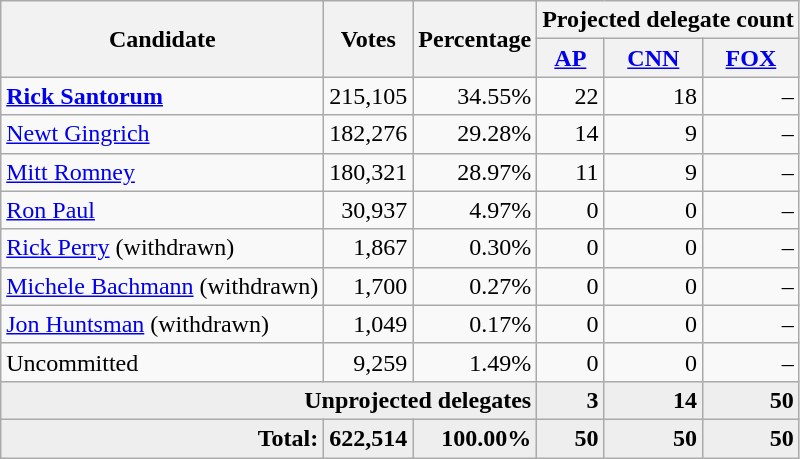<table class="wikitable" style="text-align:right;">
<tr>
<th rowspan="2">Candidate</th>
<th rowspan="2">Votes</th>
<th rowspan="2">Percentage</th>
<th colspan="3">Projected delegate count</th>
</tr>
<tr>
<th><a href='#'>AP</a><br></th>
<th><a href='#'>CNN</a><br></th>
<th><a href='#'>FOX</a></th>
</tr>
<tr>
<td align="left"><strong><a href='#'>Rick Santorum</a></strong></td>
<td>215,105</td>
<td>34.55%</td>
<td>22</td>
<td>18</td>
<td>–</td>
</tr>
<tr>
<td align="left"><a href='#'>Newt Gingrich</a></td>
<td>182,276</td>
<td>29.28%</td>
<td>14</td>
<td>9</td>
<td>–</td>
</tr>
<tr>
<td align="left"><a href='#'>Mitt Romney</a></td>
<td>180,321</td>
<td>28.97%</td>
<td>11</td>
<td>9</td>
<td>–</td>
</tr>
<tr>
<td align="left"><a href='#'>Ron Paul</a></td>
<td>30,937</td>
<td>4.97%</td>
<td>0</td>
<td>0</td>
<td>–</td>
</tr>
<tr>
<td align="left"><a href='#'>Rick Perry</a> (withdrawn)</td>
<td>1,867</td>
<td>0.30%</td>
<td>0</td>
<td>0</td>
<td>–</td>
</tr>
<tr>
<td align="left"><a href='#'>Michele Bachmann</a> (withdrawn)</td>
<td>1,700</td>
<td>0.27%</td>
<td>0</td>
<td>0</td>
<td>–</td>
</tr>
<tr>
<td align="left"><a href='#'>Jon Huntsman</a> (withdrawn)</td>
<td>1,049</td>
<td>0.17%</td>
<td>0</td>
<td>0</td>
<td>–</td>
</tr>
<tr>
<td align="left">Uncommitted</td>
<td>9,259</td>
<td>1.49%</td>
<td>0</td>
<td>0</td>
<td>–</td>
</tr>
<tr bgcolor="#eeeeee">
<td colspan="3"><strong>Unprojected delegates</strong></td>
<td><strong>3</strong></td>
<td><strong>14</strong></td>
<td><strong>50</strong></td>
</tr>
<tr bgcolor="#eeeeee">
<td><strong>Total:</strong></td>
<td><strong>622,514</strong></td>
<td><strong>100.00%</strong></td>
<td><strong>50</strong></td>
<td><strong>50</strong></td>
<td><strong>50</strong></td>
</tr>
</table>
